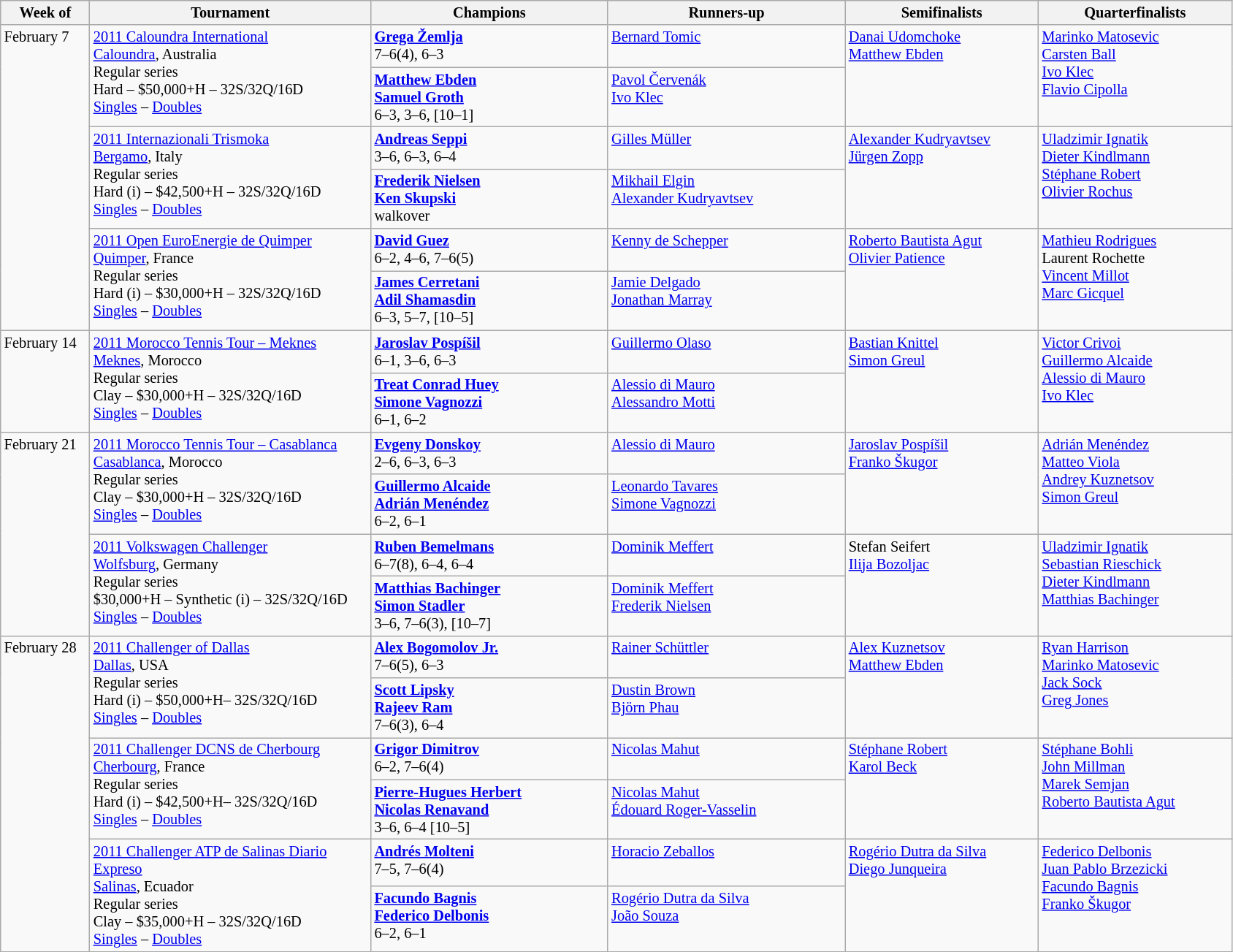<table class=wikitable style=font-size:85%>
<tr>
<th width=75>Week of</th>
<th width=250>Tournament</th>
<th width=210>Champions</th>
<th width=210>Runners-up</th>
<th width=170>Semifinalists</th>
<th width=170>Quarterfinalists</th>
</tr>
<tr valign=top>
<td rowspan=6>February 7</td>
<td rowspan=2><a href='#'>2011 Caloundra International</a><br> <a href='#'>Caloundra</a>, Australia<br>Regular series<br>Hard – $50,000+H – 32S/32Q/16D<br><a href='#'>Singles</a> – <a href='#'>Doubles</a></td>
<td> <strong><a href='#'>Grega Žemlja</a></strong><br>7–6(4), 6–3</td>
<td> <a href='#'>Bernard Tomic</a></td>
<td rowspan=2> <a href='#'>Danai Udomchoke</a><br> <a href='#'>Matthew Ebden</a></td>
<td rowspan=2> <a href='#'>Marinko Matosevic</a><br> <a href='#'>Carsten Ball</a><br> <a href='#'>Ivo Klec</a><br> <a href='#'>Flavio Cipolla</a></td>
</tr>
<tr valign=top>
<td> <strong><a href='#'>Matthew Ebden</a></strong><br> <strong><a href='#'>Samuel Groth</a></strong><br>6–3, 3–6, [10–1]</td>
<td> <a href='#'>Pavol Červenák</a><br> <a href='#'>Ivo Klec</a></td>
</tr>
<tr valign=top>
<td rowspan=2><a href='#'>2011 Internazionali Trismoka</a><br> <a href='#'>Bergamo</a>, Italy<br>Regular series<br>Hard (i) – $42,500+H – 32S/32Q/16D<br><a href='#'>Singles</a> – <a href='#'>Doubles</a></td>
<td> <strong><a href='#'>Andreas Seppi</a></strong><br>3–6, 6–3, 6–4</td>
<td> <a href='#'>Gilles Müller</a></td>
<td rowspan=2> <a href='#'>Alexander Kudryavtsev</a><br> <a href='#'>Jürgen Zopp</a></td>
<td rowspan=2> <a href='#'>Uladzimir Ignatik</a><br> <a href='#'>Dieter Kindlmann</a><br> <a href='#'>Stéphane Robert</a><br> <a href='#'>Olivier Rochus</a></td>
</tr>
<tr valign=top>
<td> <strong><a href='#'>Frederik Nielsen</a></strong><br> <strong><a href='#'>Ken Skupski</a></strong><br>walkover</td>
<td> <a href='#'>Mikhail Elgin</a><br> <a href='#'>Alexander Kudryavtsev</a></td>
</tr>
<tr valign=top>
<td rowspan=2><a href='#'>2011 Open EuroEnergie de Quimper</a><br> <a href='#'>Quimper</a>, France<br>Regular series<br>Hard (i) – $30,000+H – 32S/32Q/16D<br><a href='#'>Singles</a> – <a href='#'>Doubles</a></td>
<td> <strong><a href='#'>David Guez</a></strong><br>6–2, 4–6, 7–6(5)</td>
<td> <a href='#'>Kenny de Schepper</a></td>
<td rowspan=2> <a href='#'>Roberto Bautista Agut</a><br> <a href='#'>Olivier Patience</a></td>
<td rowspan=2> <a href='#'>Mathieu Rodrigues</a><br> Laurent Rochette<br> <a href='#'>Vincent Millot</a><br> <a href='#'>Marc Gicquel</a></td>
</tr>
<tr valign=top>
<td> <strong><a href='#'>James Cerretani</a></strong><br> <strong><a href='#'>Adil Shamasdin</a></strong><br>6–3, 5–7, [10–5]</td>
<td> <a href='#'>Jamie Delgado</a><br> <a href='#'>Jonathan Marray</a></td>
</tr>
<tr valign=top>
<td rowspan=2>February 14</td>
<td rowspan=2><a href='#'>2011 Morocco Tennis Tour – Meknes</a><br><a href='#'>Meknes</a>, Morocco<br>Regular series<br>Clay – $30,000+H – 32S/32Q/16D<br><a href='#'>Singles</a> – <a href='#'>Doubles</a></td>
<td> <strong><a href='#'>Jaroslav Pospíšil</a></strong><br>6–1, 3–6, 6–3</td>
<td> <a href='#'>Guillermo Olaso</a></td>
<td rowspan=2> <a href='#'>Bastian Knittel</a><br> <a href='#'>Simon Greul</a></td>
<td rowspan=2> <a href='#'>Victor Crivoi</a><br> <a href='#'>Guillermo Alcaide</a><br> <a href='#'>Alessio di Mauro</a><br> <a href='#'>Ivo Klec</a></td>
</tr>
<tr valign=top>
<td> <strong><a href='#'>Treat Conrad Huey</a></strong><br> <strong><a href='#'>Simone Vagnozzi</a></strong><br>6–1, 6–2</td>
<td> <a href='#'>Alessio di Mauro</a><br> <a href='#'>Alessandro Motti</a></td>
</tr>
<tr valign=top>
<td rowspan=4>February 21</td>
<td rowspan=2><a href='#'>2011 Morocco Tennis Tour – Casablanca</a><br> <a href='#'>Casablanca</a>, Morocco<br>Regular series<br>Clay – $30,000+H – 32S/32Q/16D<br><a href='#'>Singles</a> – <a href='#'>Doubles</a></td>
<td> <strong><a href='#'>Evgeny Donskoy</a></strong><br>2–6, 6–3, 6–3</td>
<td> <a href='#'>Alessio di Mauro</a></td>
<td rowspan=2> <a href='#'>Jaroslav Pospíšil</a><br> <a href='#'>Franko Škugor</a></td>
<td rowspan=2> <a href='#'>Adrián Menéndez</a><br> <a href='#'>Matteo Viola</a><br> <a href='#'>Andrey Kuznetsov</a><br> <a href='#'>Simon Greul</a></td>
</tr>
<tr valign=top>
<td> <strong><a href='#'>Guillermo Alcaide</a></strong><br> <strong><a href='#'>Adrián Menéndez</a></strong><br>6–2, 6–1</td>
<td> <a href='#'>Leonardo Tavares</a><br> <a href='#'>Simone Vagnozzi</a></td>
</tr>
<tr valign=top>
<td rowspan=2><a href='#'>2011 Volkswagen Challenger</a><br> <a href='#'>Wolfsburg</a>, Germany<br>Regular series<br>$30,000+H – Synthetic (i) – 32S/32Q/16D<br><a href='#'>Singles</a> – <a href='#'>Doubles</a></td>
<td> <strong><a href='#'>Ruben Bemelmans</a></strong><br>6–7(8), 6–4, 6–4</td>
<td> <a href='#'>Dominik Meffert</a></td>
<td rowspan=2> Stefan Seifert<br> <a href='#'>Ilija Bozoljac</a></td>
<td rowspan=2> <a href='#'>Uladzimir Ignatik</a><br> <a href='#'>Sebastian Rieschick</a><br> <a href='#'>Dieter Kindlmann</a><br> <a href='#'>Matthias Bachinger</a></td>
</tr>
<tr valign=top>
<td> <strong><a href='#'>Matthias Bachinger</a></strong><br> <strong><a href='#'>Simon Stadler</a></strong><br>3–6, 7–6(3), [10–7]</td>
<td> <a href='#'>Dominik Meffert</a><br> <a href='#'>Frederik Nielsen</a></td>
</tr>
<tr valign=top>
<td rowspan=6>February 28</td>
<td rowspan=2><a href='#'>2011 Challenger of Dallas</a><br> <a href='#'>Dallas</a>, USA<br>Regular series<br>Hard (i) – $50,000+H– 32S/32Q/16D<br><a href='#'>Singles</a> – <a href='#'>Doubles</a></td>
<td> <strong><a href='#'>Alex Bogomolov Jr.</a></strong><br>7–6(5), 6–3</td>
<td> <a href='#'>Rainer Schüttler</a></td>
<td rowspan=2> <a href='#'>Alex Kuznetsov</a><br> <a href='#'>Matthew Ebden</a></td>
<td rowspan=2> <a href='#'>Ryan Harrison</a><br> <a href='#'>Marinko Matosevic</a><br> <a href='#'>Jack Sock</a><br> <a href='#'>Greg Jones</a></td>
</tr>
<tr valign=top>
<td> <strong><a href='#'>Scott Lipsky</a></strong><br> <strong><a href='#'>Rajeev Ram</a></strong><br>7–6(3), 6–4</td>
<td> <a href='#'>Dustin Brown</a><br> <a href='#'>Björn Phau</a></td>
</tr>
<tr valign=top>
<td rowspan=2><a href='#'>2011 Challenger DCNS de Cherbourg</a><br> <a href='#'>Cherbourg</a>, France<br>Regular series<br>Hard (i) – $42,500+H– 32S/32Q/16D<br><a href='#'>Singles</a> – <a href='#'>Doubles</a></td>
<td><strong> <a href='#'>Grigor Dimitrov</a></strong><br>6–2, 7–6(4)</td>
<td> <a href='#'>Nicolas Mahut</a></td>
<td rowspan=2> <a href='#'>Stéphane Robert</a><br> <a href='#'>Karol Beck</a></td>
<td rowspan=2> <a href='#'>Stéphane Bohli</a><br> <a href='#'>John Millman</a><br> <a href='#'>Marek Semjan</a><br> <a href='#'>Roberto Bautista Agut</a></td>
</tr>
<tr valign=top>
<td> <strong><a href='#'>Pierre-Hugues Herbert</a></strong><br> <strong><a href='#'>Nicolas Renavand</a></strong><br>3–6, 6–4 [10–5]</td>
<td> <a href='#'>Nicolas Mahut</a><br> <a href='#'>Édouard Roger-Vasselin</a></td>
</tr>
<tr valign=top>
<td rowspan=2><a href='#'>2011 Challenger ATP de Salinas Diario Expreso</a><br> <a href='#'>Salinas</a>, Ecuador<br>Regular series<br>Clay – $35,000+H – 32S/32Q/16D<br><a href='#'>Singles</a> – <a href='#'>Doubles</a></td>
<td> <strong><a href='#'>Andrés Molteni</a></strong><br>7–5, 7–6(4)</td>
<td> <a href='#'>Horacio Zeballos</a></td>
<td rowspan=2> <a href='#'>Rogério Dutra da Silva</a><br> <a href='#'>Diego Junqueira</a></td>
<td rowspan=2> <a href='#'>Federico Delbonis</a><br> <a href='#'>Juan Pablo Brzezicki</a><br> <a href='#'>Facundo Bagnis</a><br> <a href='#'>Franko Škugor</a></td>
</tr>
<tr valign=top>
<td> <strong><a href='#'>Facundo Bagnis</a></strong><br> <strong><a href='#'>Federico Delbonis</a></strong><br>6–2, 6–1</td>
<td> <a href='#'>Rogério Dutra da Silva</a><br> <a href='#'>João Souza</a></td>
</tr>
</table>
